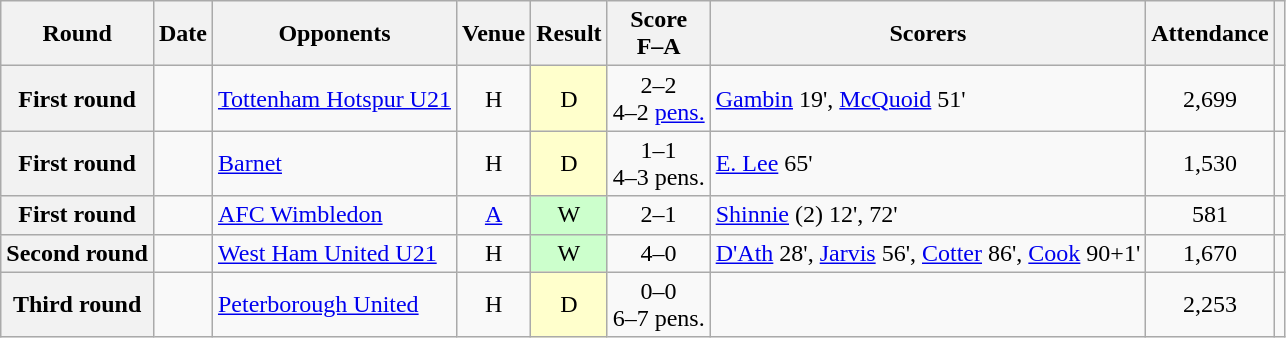<table class="wikitable sortable plainrowheaders" style="text-align: center">
<tr>
<th scope=col>Round</th>
<th scope=col>Date</th>
<th scope=col>Opponents</th>
<th scope=col>Venue</th>
<th scope=col>Result</th>
<th scope=col>Score<br>F–A</th>
<th scope=col class=unsortable>Scorers</th>
<th scope=col>Attendance</th>
<th scope=col class=unsortable></th>
</tr>
<tr>
<th scope=row>First round</th>
<td align=left></td>
<td align=left><a href='#'>Tottenham Hotspur U21</a></td>
<td>H</td>
<td style=background-color:#FFFFCC>D</td>
<td>2–2<br>4–2 <a href='#'>pens.</a></td>
<td align=left><a href='#'>Gambin</a> 19', <a href='#'>McQuoid</a> 51'</td>
<td>2,699</td>
<td></td>
</tr>
<tr>
<th scope=row>First round</th>
<td align=left></td>
<td align=left><a href='#'>Barnet</a></td>
<td>H</td>
<td style=background-color:#FFFFCC>D</td>
<td>1–1<br>4–3 pens.</td>
<td align=left><a href='#'>E. Lee</a> 65'</td>
<td>1,530</td>
<td></td>
</tr>
<tr>
<th scope=row>First round</th>
<td align=left></td>
<td align=left><a href='#'>AFC Wimbledon</a></td>
<td><a href='#'>A</a></td>
<td style=background-color:#CCFFCC>W</td>
<td>2–1</td>
<td align=left><a href='#'>Shinnie</a> (2) 12', 72'</td>
<td>581</td>
<td></td>
</tr>
<tr>
<th scope=row>Second round</th>
<td align=left></td>
<td align=left><a href='#'>West Ham United U21</a></td>
<td>H</td>
<td style=background-color:#CCFFCC>W</td>
<td>4–0</td>
<td align=left><a href='#'>D'Ath</a> 28', <a href='#'>Jarvis</a> 56', <a href='#'>Cotter</a> 86', <a href='#'>Cook</a> 90+1'</td>
<td>1,670</td>
<td></td>
</tr>
<tr>
<th scope=row>Third round</th>
<td align=left></td>
<td align=left><a href='#'>Peterborough United</a></td>
<td>H</td>
<td style=background-color:#FFFFCC>D</td>
<td>0–0<br>6–7 pens.</td>
<td align=left></td>
<td>2,253</td>
<td></td>
</tr>
</table>
